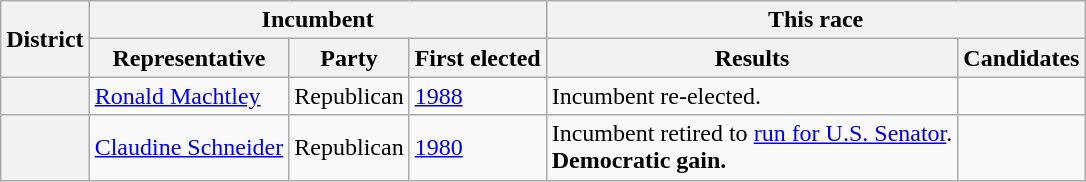<table class=wikitable>
<tr>
<th rowspan=2>District</th>
<th colspan=3>Incumbent</th>
<th colspan=2>This race</th>
</tr>
<tr>
<th>Representative</th>
<th>Party</th>
<th>First elected</th>
<th>Results</th>
<th>Candidates</th>
</tr>
<tr>
<th></th>
<td><a href='#'>Ronald Machtley</a></td>
<td>Republican</td>
<td><a href='#'>1988</a></td>
<td>Incumbent re-elected.</td>
<td nowrap></td>
</tr>
<tr>
<th></th>
<td><a href='#'>Claudine Schneider</a></td>
<td>Republican</td>
<td><a href='#'>1980</a></td>
<td>Incumbent retired to <a href='#'>run for U.S. Senator</a>.<br><strong>Democratic gain.</strong></td>
<td nowrap></td>
</tr>
</table>
